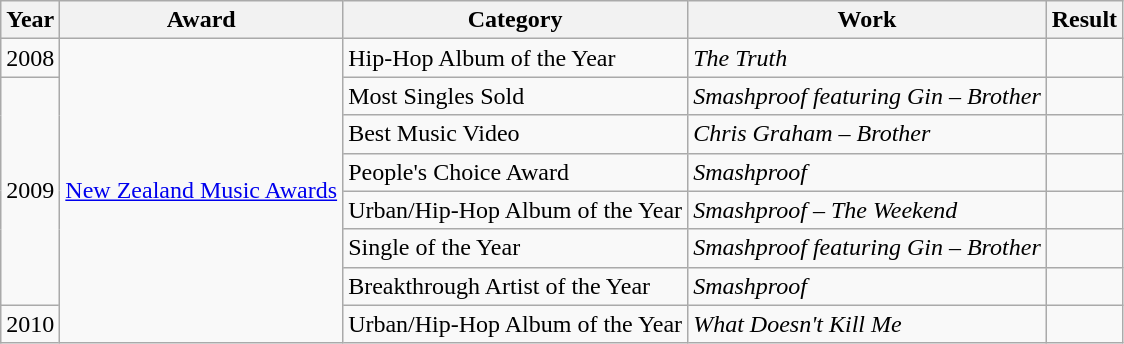<table class="wikitable">
<tr>
<th>Year</th>
<th>Award</th>
<th>Category</th>
<th>Work</th>
<th>Result</th>
</tr>
<tr>
<td>2008</td>
<td rowspan="8"><a href='#'>New Zealand Music Awards</a></td>
<td>Hip-Hop Album of the Year</td>
<td><em>The Truth</em></td>
<td></td>
</tr>
<tr>
<td rowspan="6">2009</td>
<td>Most Singles Sold</td>
<td><em>Smashproof featuring Gin – Brother</em></td>
<td></td>
</tr>
<tr>
<td>Best Music Video</td>
<td><em>Chris Graham – Brother</em></td>
<td></td>
</tr>
<tr>
<td>People's Choice Award</td>
<td><em>Smashproof</em></td>
<td></td>
</tr>
<tr>
<td>Urban/Hip-Hop Album of the Year</td>
<td><em>Smashproof – The Weekend</em></td>
<td></td>
</tr>
<tr>
<td>Single of the Year</td>
<td><em>Smashproof featuring Gin – Brother</em></td>
<td></td>
</tr>
<tr>
<td>Breakthrough Artist of the Year</td>
<td><em>Smashproof</em></td>
<td></td>
</tr>
<tr>
<td>2010</td>
<td>Urban/Hip-Hop Album of the Year</td>
<td><em>What Doesn't Kill Me</em></td>
<td></td>
</tr>
</table>
